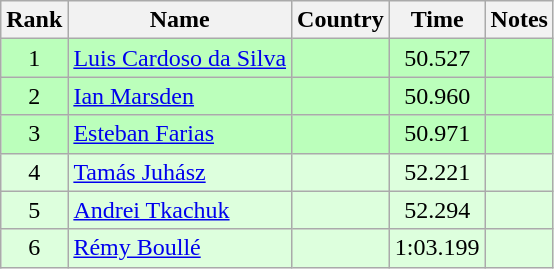<table class="wikitable" style="text-align:center">
<tr>
<th>Rank</th>
<th>Name</th>
<th>Country</th>
<th>Time</th>
<th>Notes</th>
</tr>
<tr bgcolor=bbffbb>
<td>1</td>
<td align="left"><a href='#'>Luis Cardoso da Silva</a></td>
<td align="left"></td>
<td>50.527</td>
<td></td>
</tr>
<tr bgcolor=bbffbb>
<td>2</td>
<td align="left"><a href='#'>Ian Marsden</a></td>
<td align="left"></td>
<td>50.960</td>
<td></td>
</tr>
<tr bgcolor=bbffbb>
<td>3</td>
<td align="left"><a href='#'>Esteban Farias</a></td>
<td align="left"></td>
<td>50.971</td>
<td></td>
</tr>
<tr bgcolor=ddffdd>
<td>4</td>
<td align="left"><a href='#'>Tamás Juhász</a></td>
<td align="left"></td>
<td>52.221</td>
<td></td>
</tr>
<tr bgcolor=ddffdd>
<td>5</td>
<td align="left"><a href='#'>Andrei Tkachuk</a></td>
<td align="left"></td>
<td>52.294</td>
<td></td>
</tr>
<tr bgcolor=ddffdd>
<td>6</td>
<td align="left"><a href='#'>Rémy Boullé</a></td>
<td align="left"></td>
<td>1:03.199</td>
<td></td>
</tr>
</table>
